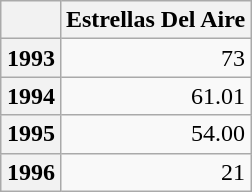<table class="wikitable" style="margin-left: auto; margin-right: auto; border: none;">
<tr>
<th></th>
<th>Estrellas Del Aire</th>
</tr>
<tr style="text-align:right;">
<th scope="row">1993</th>
<td>73</td>
</tr>
<tr style="text-align:right;">
<th scope="row">1994</th>
<td>61.01</td>
</tr>
<tr style="text-align:right;">
<th scope="row">1995</th>
<td>54.00</td>
</tr>
<tr style="text-align:right;">
<th scope="row">1996</th>
<td>21</td>
</tr>
</table>
